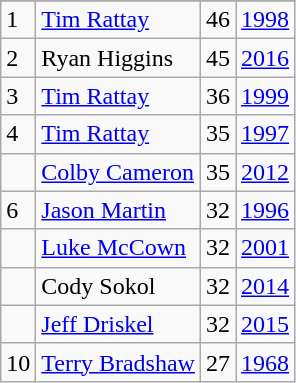<table class="wikitable">
<tr>
</tr>
<tr>
<td>1</td>
<td><a href='#'>Tim Rattay</a></td>
<td><abbr>46</abbr></td>
<td><a href='#'>1998</a></td>
</tr>
<tr>
<td>2</td>
<td>Ryan Higgins</td>
<td><abbr>45</abbr></td>
<td><a href='#'>2016</a></td>
</tr>
<tr>
<td>3</td>
<td><a href='#'>Tim Rattay</a></td>
<td><abbr>36</abbr></td>
<td><a href='#'>1999</a></td>
</tr>
<tr>
<td>4</td>
<td><a href='#'>Tim Rattay</a></td>
<td><abbr>35</abbr></td>
<td><a href='#'>1997</a></td>
</tr>
<tr>
<td></td>
<td><a href='#'>Colby Cameron</a></td>
<td><abbr>35</abbr></td>
<td><a href='#'>2012</a></td>
</tr>
<tr>
<td>6</td>
<td><a href='#'>Jason Martin</a></td>
<td><abbr>32</abbr></td>
<td><a href='#'>1996</a></td>
</tr>
<tr>
<td></td>
<td><a href='#'>Luke McCown</a></td>
<td><abbr>32</abbr></td>
<td><a href='#'>2001</a></td>
</tr>
<tr>
<td></td>
<td>Cody Sokol</td>
<td><abbr>32</abbr></td>
<td><a href='#'>2014</a></td>
</tr>
<tr>
<td></td>
<td><a href='#'>Jeff Driskel</a></td>
<td><abbr>32</abbr></td>
<td><a href='#'>2015</a></td>
</tr>
<tr>
<td>10</td>
<td><a href='#'>Terry Bradshaw</a></td>
<td><abbr>27</abbr></td>
<td><a href='#'>1968</a></td>
</tr>
</table>
